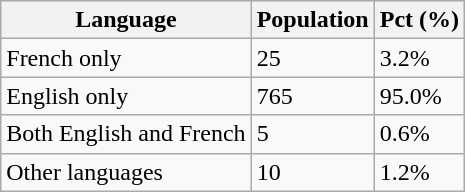<table class="wikitable">
<tr>
<th>Language</th>
<th>Population</th>
<th>Pct (%)</th>
</tr>
<tr>
<td>French only</td>
<td>25</td>
<td>3.2%</td>
</tr>
<tr>
<td>English only</td>
<td>765</td>
<td>95.0%</td>
</tr>
<tr>
<td>Both English and French</td>
<td>5</td>
<td>0.6%</td>
</tr>
<tr>
<td>Other languages</td>
<td>10</td>
<td>1.2%</td>
</tr>
</table>
